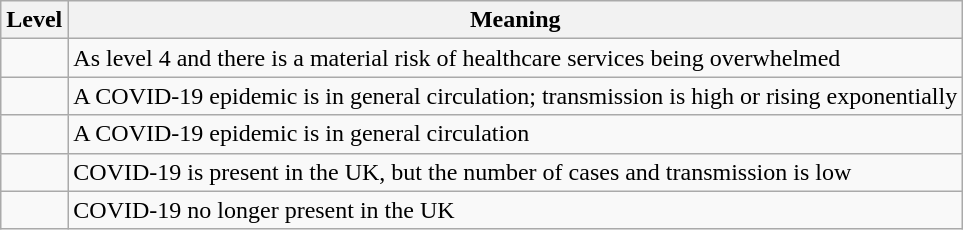<table class="wikitable">
<tr>
<th>Level</th>
<th>Meaning</th>
</tr>
<tr>
<td style="text-align:center;"></td>
<td>As level 4 and there is a material risk of healthcare services being overwhelmed</td>
</tr>
<tr>
<td style="text-align:center;"></td>
<td>A COVID-19 epidemic is in general circulation; transmission is high or rising exponentially</td>
</tr>
<tr>
<td style="text-align:center;"></td>
<td>A COVID-19 epidemic is in general circulation</td>
</tr>
<tr>
<td style="text-align:center;"></td>
<td>COVID-19 is present in the UK, but the number of cases and transmission is low</td>
</tr>
<tr>
<td style="text-align:center;"></td>
<td>COVID-19 no longer present in the UK</td>
</tr>
</table>
